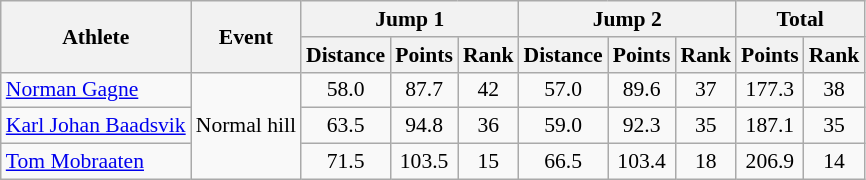<table class="wikitable" style="font-size:90%">
<tr>
<th rowspan="2">Athlete</th>
<th rowspan="2">Event</th>
<th colspan="3">Jump 1</th>
<th colspan="3">Jump 2</th>
<th colspan="2">Total</th>
</tr>
<tr>
<th>Distance</th>
<th>Points</th>
<th>Rank</th>
<th>Distance</th>
<th>Points</th>
<th>Rank</th>
<th>Points</th>
<th>Rank</th>
</tr>
<tr>
<td><a href='#'>Norman Gagne</a></td>
<td rowspan="3">Normal hill</td>
<td align="center">58.0</td>
<td align="center">87.7</td>
<td align="center">42</td>
<td align="center">57.0</td>
<td align="center">89.6</td>
<td align="center">37</td>
<td align="center">177.3</td>
<td align="center">38</td>
</tr>
<tr>
<td><a href='#'>Karl Johan Baadsvik</a></td>
<td align="center">63.5</td>
<td align="center">94.8</td>
<td align="center">36</td>
<td align="center">59.0</td>
<td align="center">92.3</td>
<td align="center">35</td>
<td align="center">187.1</td>
<td align="center">35</td>
</tr>
<tr>
<td><a href='#'>Tom Mobraaten</a></td>
<td align="center">71.5</td>
<td align="center">103.5</td>
<td align="center">15</td>
<td align="center">66.5</td>
<td align="center">103.4</td>
<td align="center">18</td>
<td align="center">206.9</td>
<td align="center">14</td>
</tr>
</table>
